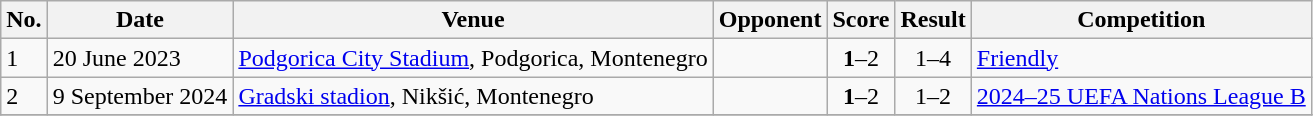<table class="wikitable">
<tr>
<th>No.</th>
<th>Date</th>
<th>Venue</th>
<th>Opponent</th>
<th>Score</th>
<th>Result</th>
<th>Competition</th>
</tr>
<tr>
<td>1</td>
<td>20 June 2023</td>
<td><a href='#'>Podgorica City Stadium</a>, Podgorica, Montenegro</td>
<td></td>
<td align=center><strong>1</strong>–2</td>
<td align=center>1–4</td>
<td><a href='#'>Friendly</a></td>
</tr>
<tr>
<td>2</td>
<td>9 September 2024</td>
<td><a href='#'>Gradski stadion</a>, Nikšić, Montenegro</td>
<td></td>
<td align=center><strong>1</strong>–2</td>
<td align=center>1–2</td>
<td><a href='#'>2024–25 UEFA Nations League B</a></td>
</tr>
<tr>
</tr>
</table>
